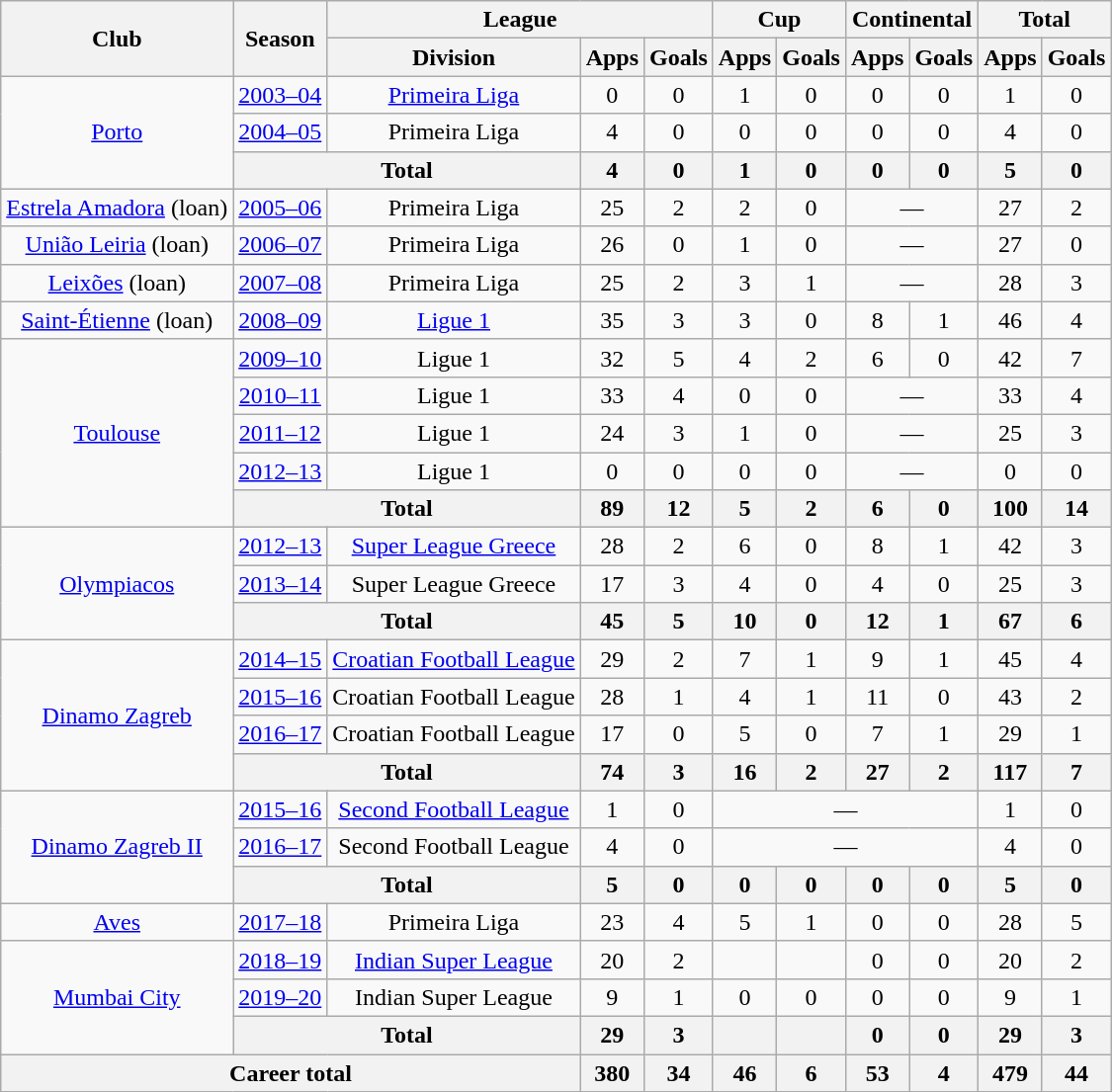<table class="wikitable" style="text-align: center">
<tr>
<th rowspan="2">Club</th>
<th rowspan="2">Season</th>
<th colspan="3">League</th>
<th colspan="2">Cup</th>
<th colspan="2">Continental</th>
<th colspan="2">Total</th>
</tr>
<tr>
<th>Division</th>
<th>Apps</th>
<th>Goals</th>
<th>Apps</th>
<th>Goals</th>
<th>Apps</th>
<th>Goals</th>
<th>Apps</th>
<th>Goals</th>
</tr>
<tr>
<td rowspan="3"><a href='#'>Porto</a></td>
<td><a href='#'>2003–04</a></td>
<td><a href='#'>Primeira Liga</a></td>
<td>0</td>
<td>0</td>
<td>1</td>
<td>0</td>
<td>0</td>
<td>0</td>
<td>1</td>
<td>0</td>
</tr>
<tr>
<td><a href='#'>2004–05</a></td>
<td>Primeira Liga</td>
<td>4</td>
<td>0</td>
<td>0</td>
<td>0</td>
<td>0</td>
<td>0</td>
<td>4</td>
<td>0</td>
</tr>
<tr>
<th colspan="2">Total</th>
<th>4</th>
<th>0</th>
<th>1</th>
<th>0</th>
<th>0</th>
<th>0</th>
<th>5</th>
<th>0</th>
</tr>
<tr>
<td><a href='#'>Estrela Amadora</a> (loan)</td>
<td><a href='#'>2005–06</a></td>
<td>Primeira Liga</td>
<td>25</td>
<td>2</td>
<td>2</td>
<td>0</td>
<td colspan="2">—</td>
<td>27</td>
<td>2</td>
</tr>
<tr>
<td><a href='#'>União Leiria</a> (loan)</td>
<td><a href='#'>2006–07</a></td>
<td>Primeira Liga</td>
<td>26</td>
<td>0</td>
<td>1</td>
<td>0</td>
<td colspan="2">—</td>
<td>27</td>
<td>0</td>
</tr>
<tr>
<td><a href='#'>Leixões</a> (loan)</td>
<td><a href='#'>2007–08</a></td>
<td>Primeira Liga</td>
<td>25</td>
<td>2</td>
<td>3</td>
<td>1</td>
<td colspan="2">—</td>
<td>28</td>
<td>3</td>
</tr>
<tr>
<td><a href='#'>Saint-Étienne</a> (loan)</td>
<td><a href='#'>2008–09</a></td>
<td><a href='#'>Ligue 1</a></td>
<td>35</td>
<td>3</td>
<td>3</td>
<td>0</td>
<td>8</td>
<td>1</td>
<td>46</td>
<td>4</td>
</tr>
<tr>
<td rowspan="5"><a href='#'>Toulouse</a></td>
<td><a href='#'>2009–10</a></td>
<td>Ligue 1</td>
<td>32</td>
<td>5</td>
<td>4</td>
<td>2</td>
<td>6</td>
<td>0</td>
<td>42</td>
<td>7</td>
</tr>
<tr>
<td><a href='#'>2010–11</a></td>
<td>Ligue 1</td>
<td>33</td>
<td>4</td>
<td>0</td>
<td>0</td>
<td colspan="2">—</td>
<td>33</td>
<td>4</td>
</tr>
<tr>
<td><a href='#'>2011–12</a></td>
<td>Ligue 1</td>
<td>24</td>
<td>3</td>
<td>1</td>
<td>0</td>
<td colspan="2">—</td>
<td>25</td>
<td>3</td>
</tr>
<tr>
<td><a href='#'>2012–13</a></td>
<td>Ligue 1</td>
<td>0</td>
<td>0</td>
<td>0</td>
<td>0</td>
<td colspan="2">—</td>
<td>0</td>
<td>0</td>
</tr>
<tr>
<th colspan="2">Total</th>
<th>89</th>
<th>12</th>
<th>5</th>
<th>2</th>
<th>6</th>
<th>0</th>
<th>100</th>
<th>14</th>
</tr>
<tr>
<td rowspan="3"><a href='#'>Olympiacos</a></td>
<td><a href='#'>2012–13</a></td>
<td><a href='#'>Super League Greece</a></td>
<td>28</td>
<td>2</td>
<td>6</td>
<td>0</td>
<td>8</td>
<td>1</td>
<td>42</td>
<td>3</td>
</tr>
<tr>
<td><a href='#'>2013–14</a></td>
<td>Super League Greece</td>
<td>17</td>
<td>3</td>
<td>4</td>
<td>0</td>
<td>4</td>
<td>0</td>
<td>25</td>
<td>3</td>
</tr>
<tr>
<th colspan="2">Total</th>
<th>45</th>
<th>5</th>
<th>10</th>
<th>0</th>
<th>12</th>
<th>1</th>
<th>67</th>
<th>6</th>
</tr>
<tr>
<td rowspan="4"><a href='#'>Dinamo Zagreb</a></td>
<td><a href='#'>2014–15</a></td>
<td><a href='#'>Croatian Football League</a></td>
<td>29</td>
<td>2</td>
<td>7</td>
<td>1</td>
<td>9</td>
<td>1</td>
<td>45</td>
<td>4</td>
</tr>
<tr>
<td><a href='#'>2015–16</a></td>
<td>Croatian Football League</td>
<td>28</td>
<td>1</td>
<td>4</td>
<td>1</td>
<td>11</td>
<td>0</td>
<td>43</td>
<td>2</td>
</tr>
<tr>
<td><a href='#'>2016–17</a></td>
<td>Croatian Football League</td>
<td>17</td>
<td>0</td>
<td>5</td>
<td>0</td>
<td>7</td>
<td>1</td>
<td>29</td>
<td>1</td>
</tr>
<tr>
<th colspan="2">Total</th>
<th>74</th>
<th>3</th>
<th>16</th>
<th>2</th>
<th>27</th>
<th>2</th>
<th>117</th>
<th>7</th>
</tr>
<tr>
<td rowspan="3"><a href='#'>Dinamo Zagreb II</a></td>
<td><a href='#'>2015–16</a></td>
<td><a href='#'>Second Football League</a></td>
<td>1</td>
<td>0</td>
<td colspan=4>—</td>
<td>1</td>
<td>0</td>
</tr>
<tr>
<td><a href='#'>2016–17</a></td>
<td>Second Football League</td>
<td>4</td>
<td>0</td>
<td colspan=4>—</td>
<td>4</td>
<td>0</td>
</tr>
<tr>
<th colspan="2">Total</th>
<th>5</th>
<th>0</th>
<th>0</th>
<th>0</th>
<th>0</th>
<th>0</th>
<th>5</th>
<th>0</th>
</tr>
<tr>
<td><a href='#'>Aves</a></td>
<td><a href='#'>2017–18</a></td>
<td>Primeira Liga</td>
<td>23</td>
<td>4</td>
<td>5</td>
<td>1</td>
<td>0</td>
<td>0</td>
<td>28</td>
<td>5</td>
</tr>
<tr>
<td rowspan="3"><a href='#'>Mumbai City</a></td>
<td><a href='#'>2018–19</a></td>
<td><a href='#'>Indian Super League</a></td>
<td>20</td>
<td>2</td>
<td></td>
<td></td>
<td>0</td>
<td>0</td>
<td>20</td>
<td>2</td>
</tr>
<tr>
<td><a href='#'>2019–20</a></td>
<td>Indian Super League</td>
<td>9</td>
<td>1</td>
<td>0</td>
<td>0</td>
<td>0</td>
<td>0</td>
<td>9</td>
<td>1</td>
</tr>
<tr>
<th colspan="2">Total</th>
<th>29</th>
<th>3</th>
<th></th>
<th></th>
<th>0</th>
<th>0</th>
<th>29</th>
<th>3</th>
</tr>
<tr>
<th colspan="3">Career total</th>
<th>380</th>
<th>34</th>
<th>46</th>
<th>6</th>
<th>53</th>
<th>4</th>
<th>479</th>
<th>44</th>
</tr>
</table>
